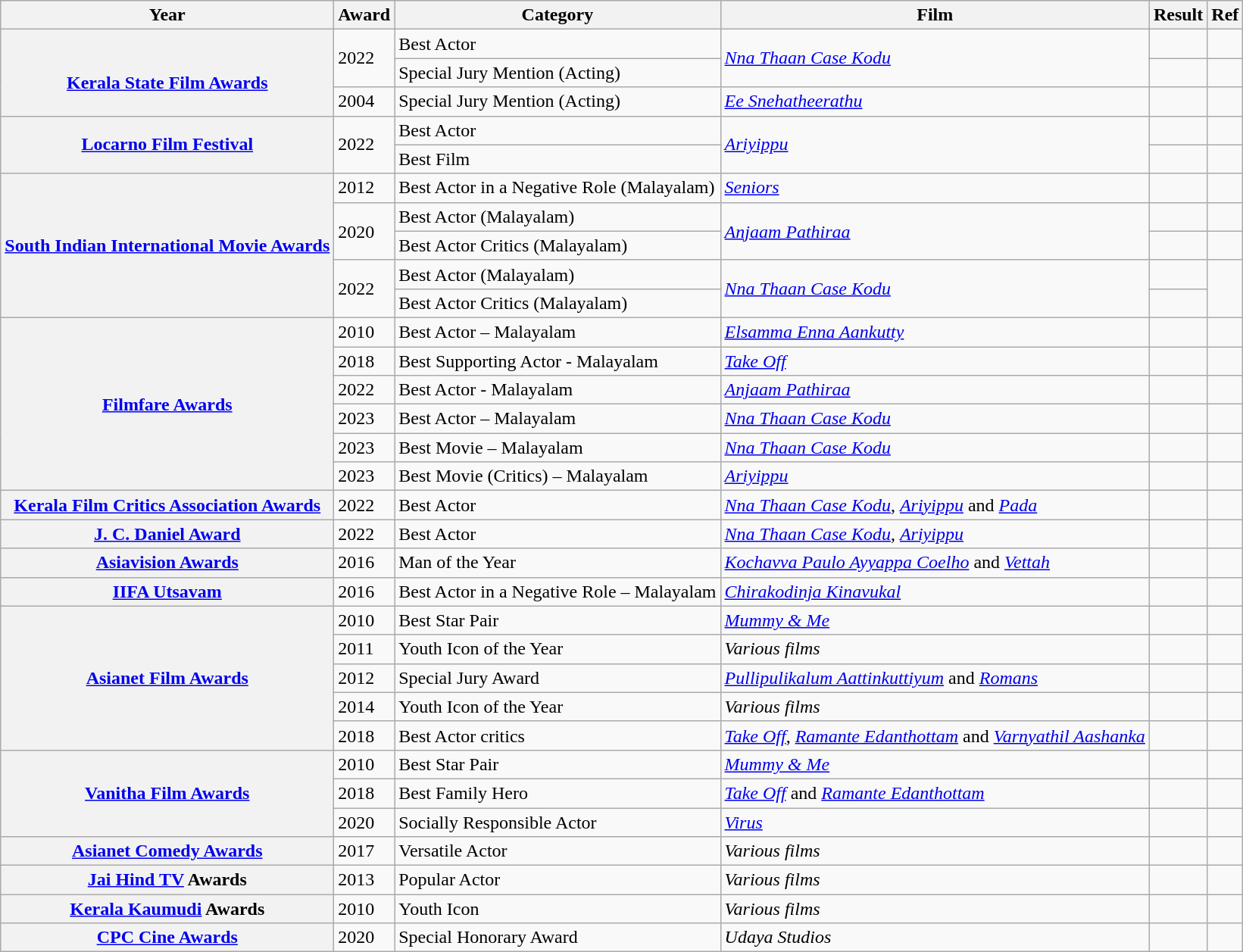<table class="wikitable sortable">
<tr>
<th>Year</th>
<th>Award</th>
<th>Category</th>
<th>Film</th>
<th>Result</th>
<th>Ref</th>
</tr>
<tr>
<th scope="row" rowspan="3"><br><a href='#'>Kerala State Film Awards</a></th>
<td rowspan="2">2022</td>
<td>Best Actor</td>
<td rowspan="2"><em><a href='#'>Nna Thaan Case Kodu</a></em></td>
<td></td>
</tr>
<tr>
<td>Special Jury Mention (Acting)</td>
<td></td>
<td></td>
</tr>
<tr>
<td>2004</td>
<td>Special Jury Mention (Acting)</td>
<td><em><a href='#'>Ee Snehatheerathu</a></em></td>
<td></td>
</tr>
<tr>
<th scope="row" rowspan="2"><a href='#'>Locarno Film Festival</a></th>
<td rowspan="2">2022</td>
<td>Best Actor</td>
<td rowspan="2"><em><a href='#'>Ariyippu</a></em></td>
<td></td>
<td></td>
</tr>
<tr>
<td>Best Film</td>
<td></td>
<td></td>
</tr>
<tr>
<th scope="row" rowspan="5"><a href='#'>South Indian International Movie Awards</a></th>
<td>2012</td>
<td>Best Actor in a Negative Role (Malayalam)</td>
<td><em><a href='#'>Seniors</a></em></td>
<td></td>
<td></td>
</tr>
<tr>
<td rowspan="2">2020</td>
<td>Best Actor (Malayalam)</td>
<td rowspan="2"><em><a href='#'>Anjaam Pathiraa</a></em></td>
<td></td>
<td></td>
</tr>
<tr>
<td>Best Actor Critics (Malayalam)</td>
<td></td>
<td></td>
</tr>
<tr>
<td rowspan="2">2022</td>
<td>Best Actor (Malayalam)</td>
<td rowspan="2"><em><a href='#'>Nna Thaan Case Kodu</a></em></td>
<td></td>
</tr>
<tr>
<td>Best Actor Critics (Malayalam)</td>
<td></td>
</tr>
<tr>
<th scope="row" rowspan="6"><a href='#'>Filmfare Awards</a></th>
<td>2010</td>
<td>Best Actor – Malayalam</td>
<td><em><a href='#'>Elsamma Enna Aankutty</a></em></td>
<td></td>
<td></td>
</tr>
<tr>
<td>2018</td>
<td>Best Supporting Actor - Malayalam</td>
<td><em><a href='#'>Take Off</a></em></td>
<td></td>
<td></td>
</tr>
<tr>
<td>2022</td>
<td>Best Actor - Malayalam</td>
<td><em><a href='#'>Anjaam Pathiraa</a></em></td>
<td></td>
<td></td>
</tr>
<tr>
<td>2023</td>
<td>Best Actor – Malayalam</td>
<td><em><a href='#'>Nna Thaan Case Kodu</a></em></td>
<td></td>
<td></td>
</tr>
<tr>
<td>2023</td>
<td>Best Movie – Malayalam</td>
<td><em><a href='#'>Nna Thaan Case Kodu</a></em></td>
<td></td>
<td></td>
</tr>
<tr>
<td>2023</td>
<td>Best Movie (Critics) – Malayalam</td>
<td><em><a href='#'>Ariyippu</a></em></td>
<td></td>
<td></td>
</tr>
<tr>
<th scope="row"><a href='#'>Kerala Film Critics Association Awards</a></th>
<td>2022</td>
<td>Best Actor</td>
<td><em><a href='#'>Nna Thaan Case Kodu</a></em>, <em><a href='#'>Ariyippu</a></em> and <em><a href='#'>Pada</a></em></td>
<td></td>
<td></td>
</tr>
<tr>
<th scope="row"><a href='#'>J. C. Daniel Award</a></th>
<td>2022</td>
<td>Best Actor</td>
<td><em><a href='#'>Nna Thaan Case Kodu</a></em>, <em><a href='#'>Ariyippu</a></em></td>
<td></td>
<td></td>
</tr>
<tr>
<th scope="row"><a href='#'>Asiavision Awards</a></th>
<td>2016</td>
<td>Man of the Year</td>
<td><em><a href='#'>Kochavva Paulo Ayyappa Coelho</a></em> and <em><a href='#'>Vettah</a></em></td>
<td></td>
<td></td>
</tr>
<tr>
<th scope="row"><a href='#'>IIFA Utsavam</a></th>
<td>2016</td>
<td>Best Actor in a Negative Role – Malayalam</td>
<td><em><a href='#'>Chirakodinja Kinavukal</a></em></td>
<td></td>
<td></td>
</tr>
<tr>
<th scope="row" rowspan="5"><a href='#'>Asianet Film Awards</a></th>
<td>2010</td>
<td>Best Star Pair</td>
<td><em><a href='#'>Mummy & Me</a></em></td>
<td></td>
<td></td>
</tr>
<tr>
<td>2011</td>
<td>Youth Icon of the Year</td>
<td><em>Various films</em></td>
<td></td>
<td></td>
</tr>
<tr>
<td>2012</td>
<td>Special Jury Award</td>
<td><em><a href='#'>Pullipulikalum Aattinkuttiyum</a></em> and <em><a href='#'>Romans</a></em></td>
<td></td>
<td></td>
</tr>
<tr>
<td>2014</td>
<td>Youth Icon of the Year</td>
<td><em>Various films</em></td>
<td></td>
<td></td>
</tr>
<tr>
<td>2018</td>
<td>Best Actor critics</td>
<td><em><a href='#'>Take Off</a></em>, <em><a href='#'>Ramante Edanthottam</a></em> and <em><a href='#'>Varnyathil Aashanka</a></em></td>
<td></td>
<td></td>
</tr>
<tr>
<th scope="row" rowspan="3"><a href='#'>Vanitha Film Awards</a></th>
<td>2010</td>
<td>Best Star Pair</td>
<td><em><a href='#'>Mummy & Me</a></em></td>
<td></td>
<td></td>
</tr>
<tr>
<td>2018</td>
<td>Best Family Hero</td>
<td><em><a href='#'>Take Off</a></em> and <em><a href='#'>Ramante Edanthottam</a></em></td>
<td></td>
<td></td>
</tr>
<tr>
<td>2020</td>
<td>Socially Responsible Actor</td>
<td><em><a href='#'>Virus</a></em></td>
<td></td>
<td></td>
</tr>
<tr>
<th scope="row"><a href='#'>Asianet Comedy Awards</a></th>
<td>2017</td>
<td>Versatile Actor</td>
<td><em>Various films</em></td>
<td></td>
<td></td>
</tr>
<tr>
<th scope="row"><a href='#'>Jai Hind TV</a> Awards</th>
<td>2013</td>
<td>Popular Actor</td>
<td><em>Various films</em></td>
<td></td>
<td></td>
</tr>
<tr>
<th scope="row"><a href='#'>Kerala Kaumudi</a> Awards</th>
<td>2010</td>
<td>Youth Icon</td>
<td><em>Various films</em></td>
<td></td>
<td></td>
</tr>
<tr>
<th scope="row"><a href='#'>CPC Cine Awards</a></th>
<td>2020</td>
<td>Special Honorary Award</td>
<td><em>Udaya Studios</em></td>
<td></td>
<td></td>
</tr>
</table>
